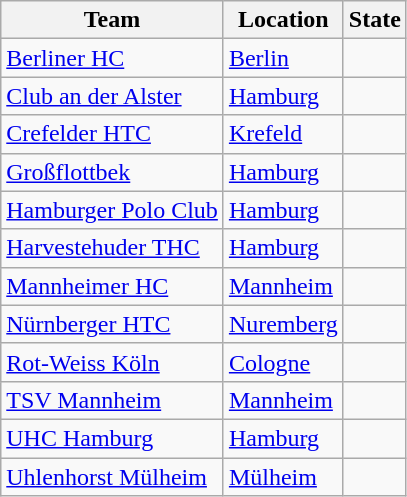<table class="wikitable sortable">
<tr>
<th>Team</th>
<th>Location</th>
<th>State</th>
</tr>
<tr>
<td><a href='#'>Berliner HC</a></td>
<td><a href='#'>Berlin</a></td>
<td></td>
</tr>
<tr>
<td><a href='#'>Club an der Alster</a></td>
<td><a href='#'>Hamburg</a></td>
<td></td>
</tr>
<tr>
<td><a href='#'>Crefelder HTC</a></td>
<td><a href='#'>Krefeld</a></td>
<td></td>
</tr>
<tr>
<td><a href='#'>Großflottbek</a></td>
<td><a href='#'>Hamburg</a></td>
<td></td>
</tr>
<tr>
<td><a href='#'>Hamburger Polo Club</a></td>
<td><a href='#'>Hamburg</a></td>
<td></td>
</tr>
<tr>
<td><a href='#'>Harvestehuder THC</a></td>
<td><a href='#'>Hamburg</a></td>
<td></td>
</tr>
<tr>
<td><a href='#'>Mannheimer HC</a></td>
<td><a href='#'>Mannheim</a></td>
<td></td>
</tr>
<tr>
<td><a href='#'>Nürnberger HTC</a></td>
<td><a href='#'>Nuremberg</a></td>
<td></td>
</tr>
<tr>
<td><a href='#'>Rot-Weiss Köln</a></td>
<td><a href='#'>Cologne</a></td>
<td></td>
</tr>
<tr>
<td><a href='#'>TSV Mannheim</a></td>
<td><a href='#'>Mannheim</a></td>
<td></td>
</tr>
<tr>
<td><a href='#'>UHC Hamburg</a></td>
<td><a href='#'>Hamburg</a></td>
<td></td>
</tr>
<tr>
<td><a href='#'>Uhlenhorst Mülheim</a></td>
<td><a href='#'>Mülheim</a></td>
<td></td>
</tr>
</table>
